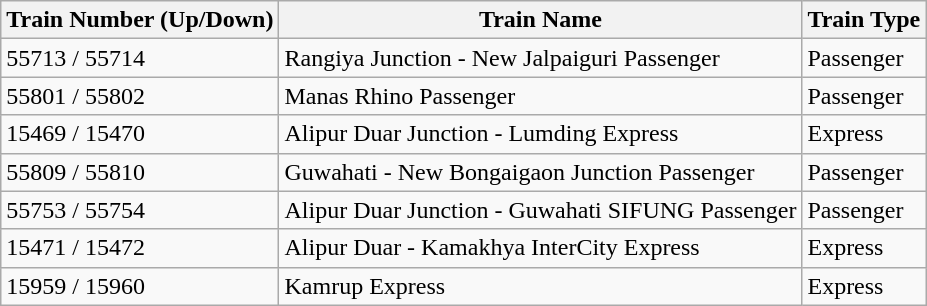<table class="wikitable">
<tr>
<th>Train Number (Up/Down)</th>
<th>Train Name</th>
<th>Train Type</th>
</tr>
<tr>
<td>55713 / 55714</td>
<td>Rangiya Junction - New Jalpaiguri Passenger</td>
<td>Passenger</td>
</tr>
<tr>
<td>55801 / 55802</td>
<td>Manas Rhino Passenger</td>
<td>Passenger</td>
</tr>
<tr>
<td>15469 / 15470</td>
<td>Alipur Duar Junction - Lumding Express</td>
<td>Express</td>
</tr>
<tr>
<td>55809 / 55810</td>
<td>Guwahati - New Bongaigaon Junction Passenger</td>
<td>Passenger</td>
</tr>
<tr>
<td>55753 / 55754</td>
<td>Alipur Duar Junction - Guwahati SIFUNG Passenger</td>
<td>Passenger</td>
</tr>
<tr>
<td>15471 / 15472</td>
<td>Alipur Duar - Kamakhya InterCity Express</td>
<td>Express</td>
</tr>
<tr>
<td>15959 / 15960</td>
<td>Kamrup Express</td>
<td>Express</td>
</tr>
</table>
